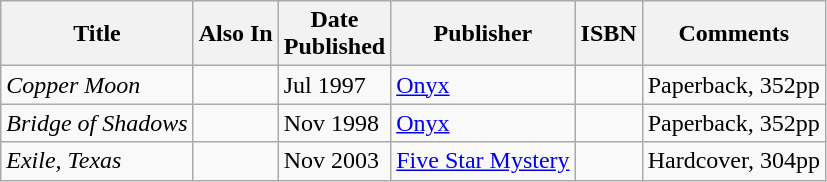<table class="wikitable">
<tr>
<th>Title</th>
<th>Also In</th>
<th>Date<br>Published</th>
<th>Publisher</th>
<th>ISBN</th>
<th>Comments</th>
</tr>
<tr>
<td><em>Copper Moon</em></td>
<td></td>
<td>Jul 1997</td>
<td><a href='#'>Onyx</a></td>
<td></td>
<td>Paperback, 352pp</td>
</tr>
<tr>
<td><em>Bridge of Shadows</em></td>
<td></td>
<td>Nov 1998</td>
<td><a href='#'>Onyx</a></td>
<td></td>
<td>Paperback, 352pp</td>
</tr>
<tr>
<td><em>Exile, Texas</em></td>
<td></td>
<td>Nov 2003</td>
<td><a href='#'>Five Star Mystery</a></td>
<td></td>
<td>Hardcover, 304pp</td>
</tr>
</table>
